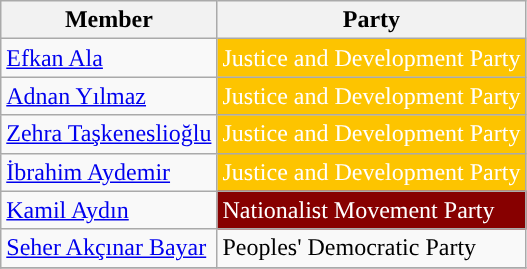<table class="wikitable">
<tr>
<th>Member</th>
<th>Party</th>
</tr>
<tr>
<td><a href='#'>Efkan Ala</a></td>
<td style="background:#FDC400; color:white">Justice and Development Party</td>
</tr>
<tr>
<td><a href='#'>Adnan Yılmaz</a></td>
<td style="background:#FDC400; color:white">Justice and Development Party</td>
</tr>
<tr>
<td><a href='#'>Zehra Taşkeneslioğlu</a></td>
<td style="background:#FDC400; color:white">Justice and Development Party</td>
</tr>
<tr>
<td><a href='#'>İbrahim Aydemir</a></td>
<td style="background:#FDC400; color:white">Justice and Development Party</td>
</tr>
<tr>
<td><a href='#'>Kamil Aydın</a></td>
<td style="background:#870000; color:white">Nationalist Movement Party</td>
</tr>
<tr>
<td><a href='#'>Seher Akçınar Bayar</a></td>
<td style="background:">Peoples' Democratic Party</td>
</tr>
<tr>
</tr>
</table>
